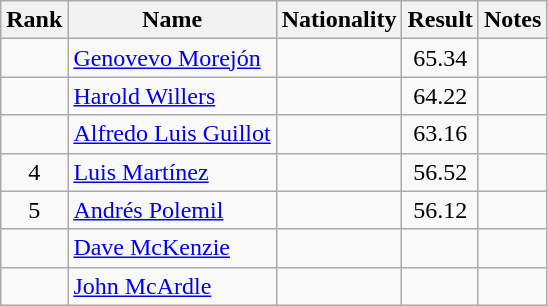<table class="wikitable sortable" style="text-align:center">
<tr>
<th>Rank</th>
<th>Name</th>
<th>Nationality</th>
<th>Result</th>
<th>Notes</th>
</tr>
<tr>
<td></td>
<td align=left><a href='#'>Genovevo Morejón</a></td>
<td align=left></td>
<td>65.34</td>
<td></td>
</tr>
<tr>
<td></td>
<td align=left><a href='#'>Harold Willers</a></td>
<td align=left></td>
<td>64.22</td>
<td></td>
</tr>
<tr>
<td></td>
<td align=left><a href='#'>Alfredo Luis Guillot</a></td>
<td align=left></td>
<td>63.16</td>
<td></td>
</tr>
<tr>
<td>4</td>
<td align=left><a href='#'>Luis Martínez</a></td>
<td align=left></td>
<td>56.52</td>
<td></td>
</tr>
<tr>
<td>5</td>
<td align=left><a href='#'>Andrés Polemil</a></td>
<td align=left></td>
<td>56.12</td>
<td></td>
</tr>
<tr>
<td></td>
<td align=left><a href='#'>Dave McKenzie</a></td>
<td align=left></td>
<td></td>
<td></td>
</tr>
<tr>
<td></td>
<td align=left><a href='#'>John McArdle</a></td>
<td align=left></td>
<td></td>
<td></td>
</tr>
</table>
